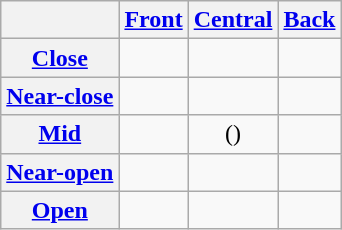<table class="wikitable" style="text-align: center;">
<tr>
<th></th>
<th><a href='#'>Front</a></th>
<th><a href='#'>Central</a></th>
<th><a href='#'>Back</a></th>
</tr>
<tr>
<th><a href='#'>Close</a></th>
<td></td>
<td></td>
<td></td>
</tr>
<tr>
<th><a href='#'>Near-close</a></th>
<td></td>
<td></td>
<td></td>
</tr>
<tr>
<th><a href='#'>Mid</a></th>
<td></td>
<td>()</td>
<td></td>
</tr>
<tr>
<th><a href='#'>Near-open</a></th>
<td></td>
<td></td>
<td></td>
</tr>
<tr>
<th><a href='#'>Open</a></th>
<td></td>
<td></td>
<td></td>
</tr>
</table>
